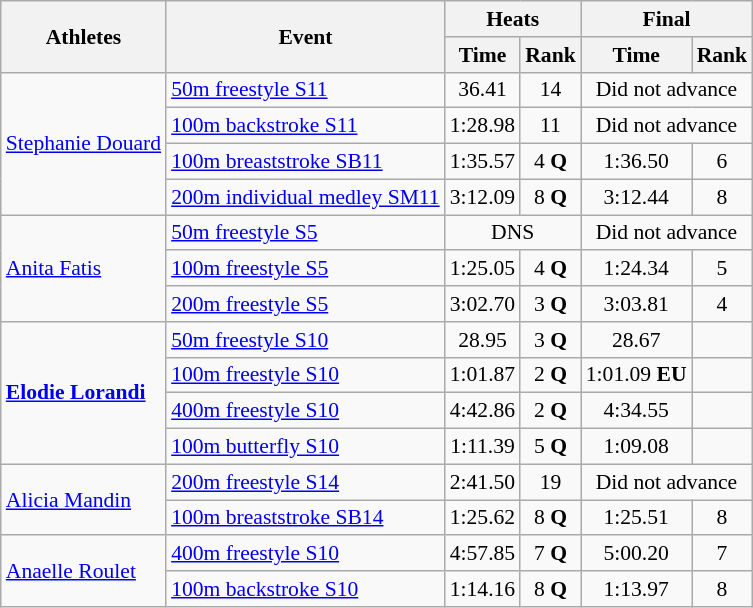<table class=wikitable style="font-size:90%">
<tr>
<th rowspan="2">Athletes</th>
<th rowspan="2">Event</th>
<th colspan="2">Heats</th>
<th colspan="2">Final</th>
</tr>
<tr>
<th>Time</th>
<th>Rank</th>
<th>Time</th>
<th>Rank</th>
</tr>
<tr>
<td align=left rowspan=4><a href='#'>Stephanie Douard</a></td>
<td align=left><a href='#'>50m freestyle S11</a></td>
<td align=center>36.41</td>
<td align=center>14</td>
<td align=center colspan=2>Did not advance</td>
</tr>
<tr>
<td align=left><a href='#'>100m backstroke S11</a></td>
<td align=center>1:28.98</td>
<td align=center>11</td>
<td align=center colspan=2>Did not advance</td>
</tr>
<tr>
<td align=left><a href='#'>100m breaststroke SB11</a></td>
<td align=center>1:35.57</td>
<td align=center>4 <strong>Q</strong></td>
<td align=center>1:36.50</td>
<td align=center>6</td>
</tr>
<tr>
<td align=left><a href='#'>200m individual medley SM11</a></td>
<td align=center>3:12.09</td>
<td align=center>8 <strong>Q</strong></td>
<td align=center>3:12.44</td>
<td align=center>8</td>
</tr>
<tr>
<td align=left rowspan=3><a href='#'>Anita Fatis</a></td>
<td align=left><a href='#'>50m freestyle S5</a></td>
<td align=center colspan=2>DNS</td>
<td align=center colspan=2>Did not advance</td>
</tr>
<tr>
<td align=left><a href='#'>100m freestyle S5</a></td>
<td align=center>1:25.05</td>
<td align=center>4 <strong>Q</strong></td>
<td align=center>1:24.34</td>
<td align=center>5</td>
</tr>
<tr>
<td align=left><a href='#'>200m freestyle S5</a></td>
<td align=center>3:02.70</td>
<td align=center>3 <strong>Q</strong></td>
<td align=center>3:03.81</td>
<td align=center>4</td>
</tr>
<tr>
<td align=left rowspan=4><strong><a href='#'>Elodie Lorandi</a></strong></td>
<td align=left><a href='#'>50m freestyle S10</a></td>
<td align=center>28.95</td>
<td align=center>3 <strong>Q</strong></td>
<td align=center>28.67</td>
<td align=center></td>
</tr>
<tr>
<td align=left><a href='#'>100m freestyle S10</a></td>
<td align=center>1:01.87</td>
<td align=center>2 <strong>Q</strong></td>
<td align=center>1:01.09 <strong>EU</strong></td>
<td align=center></td>
</tr>
<tr>
<td align=left><a href='#'>400m freestyle S10</a></td>
<td align=center>4:42.86</td>
<td align=center>2 <strong>Q</strong></td>
<td align=center>4:34.55</td>
<td align=center></td>
</tr>
<tr>
<td align=left><a href='#'>100m butterfly S10</a></td>
<td align=center>1:11.39</td>
<td align=center>5 <strong>Q</strong></td>
<td align=center>1:09.08</td>
<td align=center></td>
</tr>
<tr>
<td align=left rowspan=2><a href='#'>Alicia Mandin</a></td>
<td align=left><a href='#'>200m freestyle S14</a></td>
<td align=center>2:41.50</td>
<td align=center>19</td>
<td align=center colspan=2>Did not advance</td>
</tr>
<tr>
<td align=left><a href='#'>100m breaststroke SB14</a></td>
<td align=center>1:25.62</td>
<td align=center>8 <strong>Q</strong></td>
<td align=center>1:25.51</td>
<td align=center>8</td>
</tr>
<tr>
<td align=left rowspan=2><a href='#'>Anaelle Roulet</a></td>
<td align=left><a href='#'>400m freestyle S10</a></td>
<td align=center>4:57.85</td>
<td align=center>7 <strong>Q</strong></td>
<td align=center>5:00.20</td>
<td align=center>7</td>
</tr>
<tr>
<td align=left><a href='#'>100m backstroke S10</a></td>
<td align=center>1:14.16</td>
<td align=center>8 <strong>Q</strong></td>
<td align=center>1:13.97</td>
<td align=center>8</td>
</tr>
</table>
